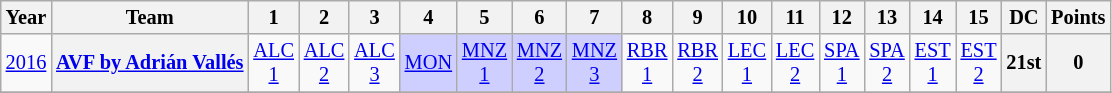<table class="wikitable" style="text-align:center; font-size:85%">
<tr>
<th>Year</th>
<th>Team</th>
<th>1</th>
<th>2</th>
<th>3</th>
<th>4</th>
<th>5</th>
<th>6</th>
<th>7</th>
<th>8</th>
<th>9</th>
<th>10</th>
<th>11</th>
<th>12</th>
<th>13</th>
<th>14</th>
<th>15</th>
<th>DC</th>
<th>Points</th>
</tr>
<tr>
<td><a href='#'>2016</a></td>
<th nowrap><a href='#'>AVF by Adrián Vallés</a></th>
<td><a href='#'>ALC<br>1</a></td>
<td><a href='#'>ALC<br>2</a></td>
<td><a href='#'>ALC<br>3</a></td>
<td style="background:#CFCFFF;"><a href='#'>MON</a><br></td>
<td style="background:#CFCFFF;"><a href='#'>MNZ<br>1</a><br></td>
<td style="background:#CFCFFF;"><a href='#'>MNZ<br>2</a><br></td>
<td style="background:#CFCFFF;"><a href='#'>MNZ<br>3</a><br></td>
<td><a href='#'>RBR<br>1</a></td>
<td><a href='#'>RBR<br>2</a></td>
<td><a href='#'>LEC<br>1</a></td>
<td><a href='#'>LEC<br>2</a></td>
<td><a href='#'>SPA<br>1</a></td>
<td><a href='#'>SPA<br>2</a></td>
<td><a href='#'>EST<br>1</a></td>
<td><a href='#'>EST<br>2</a></td>
<th>21st</th>
<th>0</th>
</tr>
<tr>
</tr>
</table>
